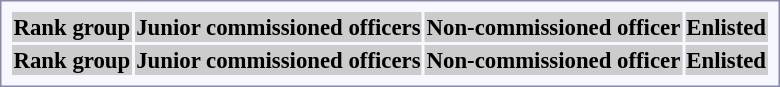<table style="border:1px solid #8888aa; background-color:#f7f8ff; padding:5px; font-size:95%; margin: 0px 12px 12px 0px;">
<tr style="background:#ccc;">
<th>Rank group</th>
<th colspan=10>Junior commissioned officers</th>
<th colspan=12>Non-commissioned officer</th>
<th colspan=14>Enlisted<br>

</th>
</tr>
<tr style="background:#ccc;">
<th>Rank group</th>
<th colspan=10>Junior commissioned officers</th>
<th colspan=12>Non-commissioned officer</th>
<th colspan=14>Enlisted</th>
</tr>
</table>
